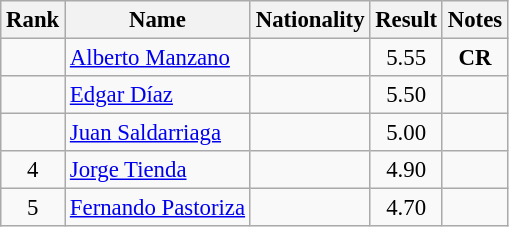<table class="wikitable sortable" style="text-align:center;font-size:95%">
<tr>
<th>Rank</th>
<th>Name</th>
<th>Nationality</th>
<th>Result</th>
<th>Notes</th>
</tr>
<tr>
<td></td>
<td align=left><a href='#'>Alberto Manzano</a></td>
<td align=left></td>
<td>5.55</td>
<td><strong>CR</strong></td>
</tr>
<tr>
<td></td>
<td align=left><a href='#'>Edgar Díaz</a></td>
<td align=left></td>
<td>5.50</td>
<td></td>
</tr>
<tr>
<td></td>
<td align=left><a href='#'>Juan Saldarriaga</a></td>
<td align=left></td>
<td>5.00</td>
<td></td>
</tr>
<tr>
<td>4</td>
<td align=left><a href='#'>Jorge Tienda</a></td>
<td align=left></td>
<td>4.90</td>
<td></td>
</tr>
<tr>
<td>5</td>
<td align=left><a href='#'>Fernando Pastoriza</a></td>
<td align=left></td>
<td>4.70</td>
<td></td>
</tr>
</table>
